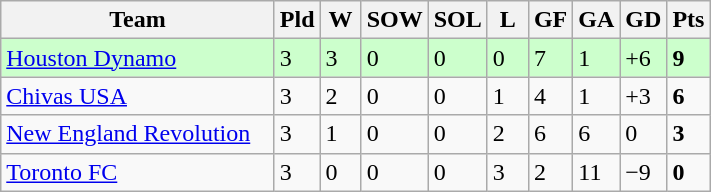<table class="wikitable">
<tr>
<th width="175">Team</th>
<th width="20">Pld</th>
<th width="20">W</th>
<th width="20">SOW</th>
<th width="20">SOL</th>
<th width="20">L</th>
<th width="20">GF</th>
<th width="20">GA</th>
<th width="20">GD</th>
<th width="20">Pts</th>
</tr>
<tr bgcolor=#ccffcc>
<td align=left><a href='#'>Houston Dynamo</a></td>
<td>3</td>
<td>3</td>
<td>0</td>
<td>0</td>
<td>0</td>
<td>7</td>
<td>1</td>
<td>+6</td>
<td><strong>9</strong></td>
</tr>
<tr>
<td align=left><a href='#'>Chivas USA</a></td>
<td>3</td>
<td>2</td>
<td>0</td>
<td>0</td>
<td>1</td>
<td>4</td>
<td>1</td>
<td>+3</td>
<td><strong>6</strong></td>
</tr>
<tr>
<td align=left><a href='#'>New England Revolution</a></td>
<td>3</td>
<td>1</td>
<td>0</td>
<td>0</td>
<td>2</td>
<td>6</td>
<td>6</td>
<td>0</td>
<td><strong>3</strong></td>
</tr>
<tr>
<td align=left><a href='#'>Toronto FC</a></td>
<td>3</td>
<td>0</td>
<td>0</td>
<td>0</td>
<td>3</td>
<td>2</td>
<td>11</td>
<td>−9</td>
<td><strong>0</strong></td>
</tr>
</table>
